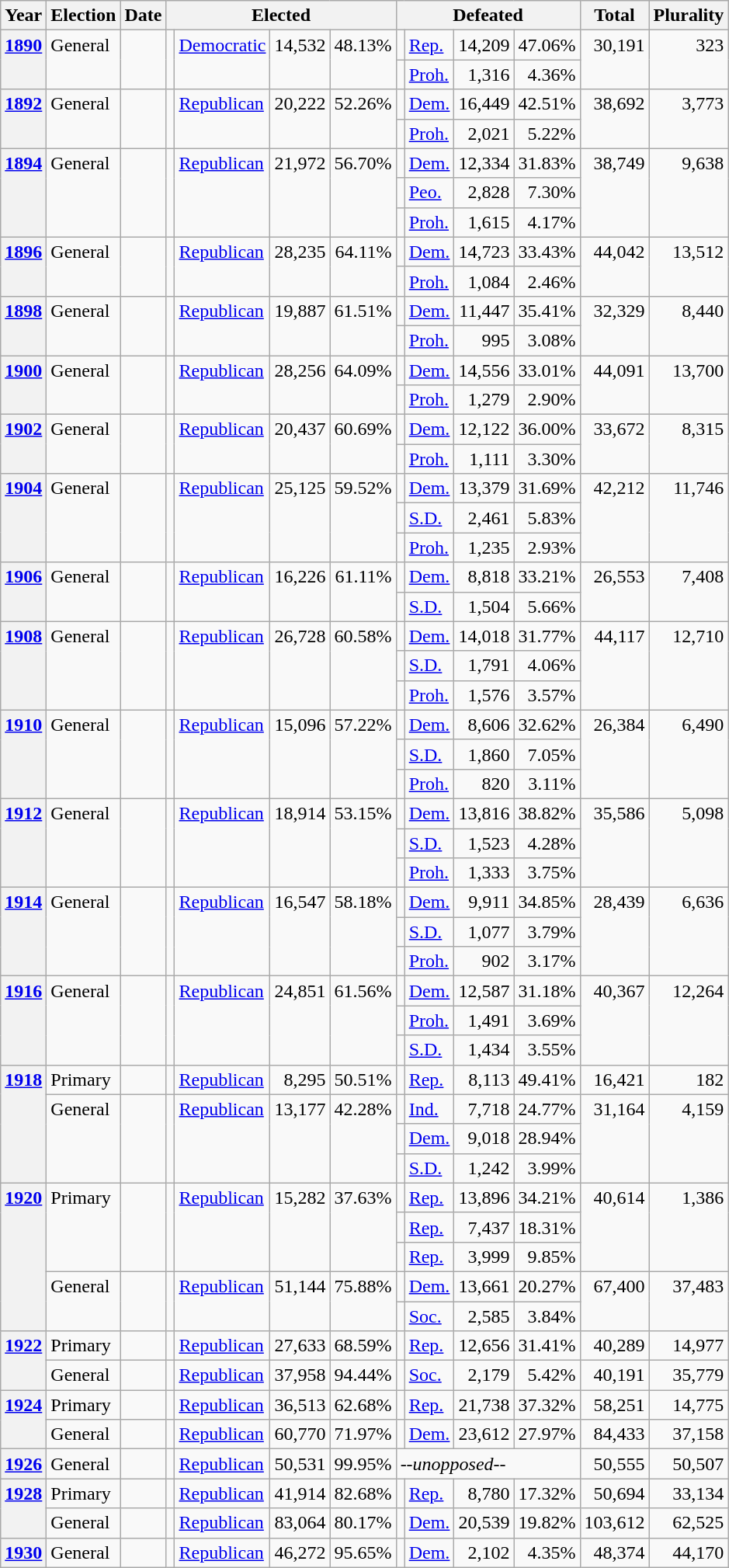<table class=wikitable>
<tr>
<th>Year</th>
<th>Election</th>
<th>Date</th>
<th ! colspan="4">Elected</th>
<th ! colspan="4">Defeated</th>
<th>Total</th>
<th>Plurality</th>
</tr>
<tr>
<th rowspan="2" valign="top"><a href='#'>1890</a></th>
<td rowspan="2" valign="top">General</td>
<td rowspan="2" valign="top"></td>
<td rowspan="2" valign="top"></td>
<td rowspan="2" valign="top" ><a href='#'>Democratic</a></td>
<td rowspan="2" valign="top" align="right">14,532</td>
<td rowspan="2" valign="top" align="right">48.13%</td>
<td valign="top"></td>
<td valign="top" ><a href='#'>Rep.</a></td>
<td valign="top" align="right">14,209</td>
<td valign="top" align="right">47.06%</td>
<td rowspan="2" valign="top" align="right">30,191</td>
<td rowspan="2" valign="top" align="right">323</td>
</tr>
<tr>
<td valign="top"></td>
<td valign="top" ><a href='#'>Proh.</a></td>
<td valign="top" align="right">1,316</td>
<td valign="top" align="right">4.36%</td>
</tr>
<tr>
<th rowspan="2" valign="top"><a href='#'>1892</a></th>
<td rowspan="2" valign="top">General</td>
<td rowspan="2" valign="top"></td>
<td rowspan="2" valign="top"></td>
<td rowspan="2" valign="top" ><a href='#'>Republican</a></td>
<td rowspan="2" valign="top" align="right">20,222</td>
<td rowspan="2" valign="top" align="right">52.26%</td>
<td valign="top"></td>
<td valign="top" ><a href='#'>Dem.</a></td>
<td valign="top" align="right">16,449</td>
<td valign="top" align="right">42.51%</td>
<td rowspan="2" valign="top" align="right">38,692</td>
<td rowspan="2" valign="top" align="right">3,773</td>
</tr>
<tr>
<td valign="top"></td>
<td valign="top" ><a href='#'>Proh.</a></td>
<td valign="top" align="right">2,021</td>
<td valign="top" align="right">5.22%</td>
</tr>
<tr>
<th rowspan="3" valign="top"><a href='#'>1894</a></th>
<td rowspan="3" valign="top">General</td>
<td rowspan="3" valign="top"></td>
<td rowspan="3" valign="top"></td>
<td rowspan="3" valign="top" ><a href='#'>Republican</a></td>
<td rowspan="3" valign="top" align="right">21,972</td>
<td rowspan="3" valign="top" align="right">56.70%</td>
<td valign="top"></td>
<td valign="top" ><a href='#'>Dem.</a></td>
<td valign="top" align="right">12,334</td>
<td valign="top" align="right">31.83%</td>
<td rowspan="3" valign="top" align="right">38,749</td>
<td rowspan="3" valign="top" align="right">9,638</td>
</tr>
<tr>
<td valign="top"></td>
<td valign="top" ><a href='#'>Peo.</a></td>
<td valign="top" align="right">2,828</td>
<td valign="top" align="right">7.30%</td>
</tr>
<tr>
<td valign="top"></td>
<td valign="top" ><a href='#'>Proh.</a></td>
<td valign="top" align="right">1,615</td>
<td valign="top" align="right">4.17%</td>
</tr>
<tr>
<th rowspan="2" valign="top"><a href='#'>1896</a></th>
<td rowspan="2" valign="top">General</td>
<td rowspan="2" valign="top"></td>
<td rowspan="2" valign="top"></td>
<td rowspan="2" valign="top" ><a href='#'>Republican</a></td>
<td rowspan="2" valign="top" align="right">28,235</td>
<td rowspan="2" valign="top" align="right">64.11%</td>
<td valign="top"></td>
<td valign="top" ><a href='#'>Dem.</a></td>
<td valign="top" align="right">14,723</td>
<td valign="top" align="right">33.43%</td>
<td rowspan="2" valign="top" align="right">44,042</td>
<td rowspan="2" valign="top" align="right">13,512</td>
</tr>
<tr>
<td valign="top"></td>
<td valign="top" ><a href='#'>Proh.</a></td>
<td valign="top" align="right">1,084</td>
<td valign="top" align="right">2.46%</td>
</tr>
<tr>
<th rowspan="2" valign="top"><a href='#'>1898</a></th>
<td rowspan="2" valign="top">General</td>
<td rowspan="2" valign="top"></td>
<td rowspan="2" valign="top"></td>
<td rowspan="2" valign="top" ><a href='#'>Republican</a></td>
<td rowspan="2" valign="top" align="right">19,887</td>
<td rowspan="2" valign="top" align="right">61.51%</td>
<td valign="top"></td>
<td valign="top" ><a href='#'>Dem.</a></td>
<td valign="top" align="right">11,447</td>
<td valign="top" align="right">35.41%</td>
<td rowspan="2" valign="top" align="right">32,329</td>
<td rowspan="2" valign="top" align="right">8,440</td>
</tr>
<tr>
<td valign="top"></td>
<td valign="top" ><a href='#'>Proh.</a></td>
<td valign="top" align="right">995</td>
<td valign="top" align="right">3.08%</td>
</tr>
<tr>
<th rowspan="2" valign="top"><a href='#'>1900</a></th>
<td rowspan="2" valign="top">General</td>
<td rowspan="2" valign="top"></td>
<td rowspan="2" valign="top"></td>
<td rowspan="2" valign="top" ><a href='#'>Republican</a></td>
<td rowspan="2" valign="top" align="right">28,256</td>
<td rowspan="2" valign="top" align="right">64.09%</td>
<td valign="top"></td>
<td valign="top" ><a href='#'>Dem.</a></td>
<td valign="top" align="right">14,556</td>
<td valign="top" align="right">33.01%</td>
<td rowspan="2" valign="top" align="right">44,091</td>
<td rowspan="2" valign="top" align="right">13,700</td>
</tr>
<tr>
<td valign="top"></td>
<td valign="top" ><a href='#'>Proh.</a></td>
<td valign="top" align="right">1,279</td>
<td valign="top" align="right">2.90%</td>
</tr>
<tr>
<th rowspan="2" valign="top"><a href='#'>1902</a></th>
<td rowspan="2" valign="top">General</td>
<td rowspan="2" valign="top"></td>
<td rowspan="2" valign="top"></td>
<td rowspan="2" valign="top" ><a href='#'>Republican</a></td>
<td rowspan="2" valign="top" align="right">20,437</td>
<td rowspan="2" valign="top" align="right">60.69%</td>
<td valign="top"></td>
<td valign="top" ><a href='#'>Dem.</a></td>
<td valign="top" align="right">12,122</td>
<td valign="top" align="right">36.00%</td>
<td rowspan="2" valign="top" align="right">33,672</td>
<td rowspan="2" valign="top" align="right">8,315</td>
</tr>
<tr>
<td valign="top"></td>
<td valign="top" ><a href='#'>Proh.</a></td>
<td valign="top" align="right">1,111</td>
<td valign="top" align="right">3.30%</td>
</tr>
<tr>
<th rowspan="3" valign="top"><a href='#'>1904</a></th>
<td rowspan="3" valign="top">General</td>
<td rowspan="3" valign="top"></td>
<td rowspan="3" valign="top"></td>
<td rowspan="3" valign="top" ><a href='#'>Republican</a></td>
<td rowspan="3" valign="top" align="right">25,125</td>
<td rowspan="3" valign="top" align="right">59.52%</td>
<td valign="top"></td>
<td valign="top" ><a href='#'>Dem.</a></td>
<td valign="top" align="right">13,379</td>
<td valign="top" align="right">31.69%</td>
<td rowspan="3" valign="top" align="right">42,212</td>
<td rowspan="3" valign="top" align="right">11,746</td>
</tr>
<tr>
<td valign="top"></td>
<td valign="top" ><a href='#'>S.D.</a></td>
<td valign="top" align="right">2,461</td>
<td valign="top" align="right">5.83%</td>
</tr>
<tr>
<td valign="top"></td>
<td valign="top" ><a href='#'>Proh.</a></td>
<td valign="top" align="right">1,235</td>
<td valign="top" align="right">2.93%</td>
</tr>
<tr>
<th rowspan="2" valign="top"><a href='#'>1906</a></th>
<td rowspan="2" valign="top">General</td>
<td rowspan="2" valign="top"></td>
<td rowspan="2" valign="top"></td>
<td rowspan="2" valign="top" ><a href='#'>Republican</a></td>
<td rowspan="2" valign="top" align="right">16,226</td>
<td rowspan="2" valign="top" align="right">61.11%</td>
<td valign="top"></td>
<td valign="top" ><a href='#'>Dem.</a></td>
<td valign="top" align="right">8,818</td>
<td valign="top" align="right">33.21%</td>
<td rowspan="2" valign="top" align="right">26,553</td>
<td rowspan="2" valign="top" align="right">7,408</td>
</tr>
<tr>
<td valign="top"></td>
<td valign="top" ><a href='#'>S.D.</a></td>
<td valign="top" align="right">1,504</td>
<td valign="top" align="right">5.66%</td>
</tr>
<tr>
<th rowspan="3" valign="top"><a href='#'>1908</a></th>
<td rowspan="3" valign="top">General</td>
<td rowspan="3" valign="top"></td>
<td rowspan="3" valign="top"></td>
<td rowspan="3" valign="top" ><a href='#'>Republican</a></td>
<td rowspan="3" valign="top" align="right">26,728</td>
<td rowspan="3" valign="top" align="right">60.58%</td>
<td valign="top"></td>
<td valign="top" ><a href='#'>Dem.</a></td>
<td valign="top" align="right">14,018</td>
<td valign="top" align="right">31.77%</td>
<td rowspan="3" valign="top" align="right">44,117</td>
<td rowspan="3" valign="top" align="right">12,710</td>
</tr>
<tr>
<td valign="top"></td>
<td valign="top" ><a href='#'>S.D.</a></td>
<td valign="top" align="right">1,791</td>
<td valign="top" align="right">4.06%</td>
</tr>
<tr>
<td valign="top"></td>
<td valign="top" ><a href='#'>Proh.</a></td>
<td valign="top" align="right">1,576</td>
<td valign="top" align="right">3.57%</td>
</tr>
<tr>
<th rowspan="3" valign="top"><a href='#'>1910</a></th>
<td rowspan="3" valign="top">General</td>
<td rowspan="3" valign="top"></td>
<td rowspan="3" valign="top"></td>
<td rowspan="3" valign="top" ><a href='#'>Republican</a></td>
<td rowspan="3" valign="top" align="right">15,096</td>
<td rowspan="3" valign="top" align="right">57.22%</td>
<td valign="top"></td>
<td valign="top" ><a href='#'>Dem.</a></td>
<td valign="top" align="right">8,606</td>
<td valign="top" align="right">32.62%</td>
<td rowspan="3" valign="top" align="right">26,384</td>
<td rowspan="3" valign="top" align="right">6,490</td>
</tr>
<tr>
<td valign="top"></td>
<td valign="top" ><a href='#'>S.D.</a></td>
<td valign="top" align="right">1,860</td>
<td valign="top" align="right">7.05%</td>
</tr>
<tr>
<td valign="top"></td>
<td valign="top" ><a href='#'>Proh.</a></td>
<td valign="top" align="right">820</td>
<td valign="top" align="right">3.11%</td>
</tr>
<tr>
<th rowspan="3" valign="top"><a href='#'>1912</a></th>
<td rowspan="3" valign="top">General</td>
<td rowspan="3" valign="top"></td>
<td rowspan="3" valign="top"></td>
<td rowspan="3" valign="top" ><a href='#'>Republican</a></td>
<td rowspan="3" valign="top" align="right">18,914</td>
<td rowspan="3" valign="top" align="right">53.15%</td>
<td valign="top"></td>
<td valign="top" ><a href='#'>Dem.</a></td>
<td valign="top" align="right">13,816</td>
<td valign="top" align="right">38.82%</td>
<td rowspan="3" valign="top" align="right">35,586</td>
<td rowspan="3" valign="top" align="right">5,098</td>
</tr>
<tr>
<td valign="top"></td>
<td valign="top" ><a href='#'>S.D.</a></td>
<td valign="top" align="right">1,523</td>
<td valign="top" align="right">4.28%</td>
</tr>
<tr>
<td valign="top"></td>
<td valign="top" ><a href='#'>Proh.</a></td>
<td valign="top" align="right">1,333</td>
<td valign="top" align="right">3.75%</td>
</tr>
<tr>
<th rowspan="3" valign="top"><a href='#'>1914</a></th>
<td rowspan="3" valign="top">General</td>
<td rowspan="3" valign="top"></td>
<td rowspan="3" valign="top"></td>
<td rowspan="3" valign="top" ><a href='#'>Republican</a></td>
<td rowspan="3" valign="top" align="right">16,547</td>
<td rowspan="3" valign="top" align="right">58.18%</td>
<td valign="top"></td>
<td valign="top" ><a href='#'>Dem.</a></td>
<td valign="top" align="right">9,911</td>
<td valign="top" align="right">34.85%</td>
<td rowspan="3" valign="top" align="right">28,439</td>
<td rowspan="3" valign="top" align="right">6,636</td>
</tr>
<tr>
<td valign="top"></td>
<td valign="top" ><a href='#'>S.D.</a></td>
<td valign="top" align="right">1,077</td>
<td valign="top" align="right">3.79%</td>
</tr>
<tr>
<td valign="top"></td>
<td valign="top" ><a href='#'>Proh.</a></td>
<td valign="top" align="right">902</td>
<td valign="top" align="right">3.17%</td>
</tr>
<tr>
<th rowspan="3" valign="top"><a href='#'>1916</a></th>
<td rowspan="3" valign="top">General</td>
<td rowspan="3" valign="top"></td>
<td rowspan="3" valign="top"></td>
<td rowspan="3" valign="top" ><a href='#'>Republican</a></td>
<td rowspan="3" valign="top" align="right">24,851</td>
<td rowspan="3" valign="top" align="right">61.56%</td>
<td valign="top"></td>
<td valign="top" ><a href='#'>Dem.</a></td>
<td valign="top" align="right">12,587</td>
<td valign="top" align="right">31.18%</td>
<td rowspan="3" valign="top" align="right">40,367</td>
<td rowspan="3" valign="top" align="right">12,264</td>
</tr>
<tr>
<td valign="top"></td>
<td valign="top" ><a href='#'>Proh.</a></td>
<td valign="top" align="right">1,491</td>
<td valign="top" align="right">3.69%</td>
</tr>
<tr>
<td valign="top"></td>
<td valign="top" ><a href='#'>S.D.</a></td>
<td valign="top" align="right">1,434</td>
<td valign="top" align="right">3.55%</td>
</tr>
<tr>
<th rowspan="4" valign="top"><a href='#'>1918</a></th>
<td valign="top">Primary</td>
<td valign="top"></td>
<td valign="top"></td>
<td valign="top" ><a href='#'>Republican</a></td>
<td valign="top" align="right">8,295</td>
<td valign="top" align="right">50.51%</td>
<td valign="top"></td>
<td valign="top" ><a href='#'>Rep.</a></td>
<td valign="top" align="right">8,113</td>
<td valign="top" align="right">49.41%</td>
<td valign="top" align="right">16,421</td>
<td valign="top" align="right">182</td>
</tr>
<tr>
<td rowspan="3" valign="top">General</td>
<td rowspan="3" valign="top"></td>
<td rowspan="3" valign="top"></td>
<td rowspan="3" valign="top" ><a href='#'>Republican</a></td>
<td rowspan="3" valign="top" align="right">13,177</td>
<td rowspan="3" valign="top" align="right">42.28%</td>
<td valign="top"></td>
<td valign="top" ><a href='#'>Ind.</a></td>
<td valign="top" align="right">7,718</td>
<td valign="top" align="right">24.77%</td>
<td rowspan="3" valign="top" align="right">31,164</td>
<td rowspan="3" valign="top" align="right">4,159</td>
</tr>
<tr>
<td valign="top"></td>
<td valign="top" ><a href='#'>Dem.</a></td>
<td valign="top" align="right">9,018</td>
<td valign="top" align="right">28.94%</td>
</tr>
<tr>
<td valign="top"></td>
<td valign="top" ><a href='#'>S.D.</a></td>
<td valign="top" align="right">1,242</td>
<td valign="top" align="right">3.99%</td>
</tr>
<tr>
<th rowspan="5" valign="top"><a href='#'>1920</a></th>
<td rowspan="3" valign="top">Primary</td>
<td rowspan="3" valign="top"></td>
<td rowspan="3" valign="top"></td>
<td rowspan="3" valign="top" ><a href='#'>Republican</a></td>
<td rowspan="3" valign="top" align="right">15,282</td>
<td rowspan="3" valign="top" align="right">37.63%</td>
<td valign="top"></td>
<td valign="top" ><a href='#'>Rep.</a></td>
<td valign="top" align="right">13,896</td>
<td valign="top" align="right">34.21%</td>
<td rowspan="3" valign="top" align="right">40,614</td>
<td rowspan="3" valign="top" align="right">1,386</td>
</tr>
<tr>
<td valign="top"></td>
<td valign="top" ><a href='#'>Rep.</a></td>
<td valign="top" align="right">7,437</td>
<td valign="top" align="right">18.31%</td>
</tr>
<tr>
<td valign="top"></td>
<td valign="top" ><a href='#'>Rep.</a></td>
<td valign="top" align="right">3,999</td>
<td valign="top" align="right">9.85%</td>
</tr>
<tr>
<td rowspan="2" valign="top">General</td>
<td rowspan="2" valign="top"></td>
<td rowspan="2" valign="top"></td>
<td rowspan="2" valign="top" ><a href='#'>Republican</a></td>
<td rowspan="2" valign="top" align="right">51,144</td>
<td rowspan="2" valign="top" align="right">75.88%</td>
<td valign="top"></td>
<td valign="top" ><a href='#'>Dem.</a></td>
<td valign="top" align="right">13,661</td>
<td valign="top" align="right">20.27%</td>
<td rowspan="2" valign="top" align="right">67,400</td>
<td rowspan="2" valign="top" align="right">37,483</td>
</tr>
<tr>
<td valign="top"></td>
<td valign="top" ><a href='#'>Soc.</a></td>
<td valign="top" align="right">2,585</td>
<td valign="top" align="right">3.84%</td>
</tr>
<tr>
<th rowspan="2" valign="top"><a href='#'>1922</a></th>
<td valign="top">Primary</td>
<td valign="top"></td>
<td valign="top"></td>
<td valign="top" ><a href='#'>Republican</a></td>
<td valign="top" align="right">27,633</td>
<td valign="top" align="right">68.59%</td>
<td valign="top"></td>
<td valign="top" ><a href='#'>Rep.</a></td>
<td valign="top" align="right">12,656</td>
<td valign="top" align="right">31.41%</td>
<td valign="top" align="right">40,289</td>
<td valign="top" align="right">14,977</td>
</tr>
<tr>
<td valign="top">General</td>
<td valign="top"></td>
<td valign="top"></td>
<td valign="top" ><a href='#'>Republican</a></td>
<td valign="top" align="right">37,958</td>
<td valign="top" align="right">94.44%</td>
<td valign="top"></td>
<td valign="top" ><a href='#'>Soc.</a></td>
<td valign="top" align="right">2,179</td>
<td valign="top" align="right">5.42%</td>
<td valign="top" align="right">40,191</td>
<td valign="top" align="right">35,779</td>
</tr>
<tr>
<th rowspan="2" valign="top"><a href='#'>1924</a></th>
<td valign="top">Primary</td>
<td valign="top"></td>
<td valign="top"></td>
<td valign="top" ><a href='#'>Republican</a></td>
<td valign="top" align="right">36,513</td>
<td valign="top" align="right">62.68%</td>
<td valign="top"></td>
<td valign="top" ><a href='#'>Rep.</a></td>
<td valign="top" align="right">21,738</td>
<td valign="top" align="right">37.32%</td>
<td valign="top" align="right">58,251</td>
<td valign="top" align="right">14,775</td>
</tr>
<tr>
<td valign="top">General</td>
<td valign="top"></td>
<td valign="top"></td>
<td valign="top" ><a href='#'>Republican</a></td>
<td valign="top" align="right">60,770</td>
<td valign="top" align="right">71.97%</td>
<td valign="top"></td>
<td valign="top" ><a href='#'>Dem.</a></td>
<td valign="top" align="right">23,612</td>
<td valign="top" align="right">27.97%</td>
<td valign="top" align="right">84,433</td>
<td valign="top" align="right">37,158</td>
</tr>
<tr>
<th valign="top"><a href='#'>1926</a></th>
<td valign="top">General</td>
<td valign="top"></td>
<td valign="top"></td>
<td valign="top" ><a href='#'>Republican</a></td>
<td valign="top" align="right">50,531</td>
<td valign="top" align="right">99.95%</td>
<td valign="top" colspan="4"><em>--unopposed--</em></td>
<td valign="top" align="right">50,555</td>
<td valign="top" align="right">50,507</td>
</tr>
<tr>
<th rowspan="2" valign="top"><a href='#'>1928</a></th>
<td valign="top">Primary</td>
<td valign="top"></td>
<td valign="top"></td>
<td valign="top" ><a href='#'>Republican</a></td>
<td valign="top" align="right">41,914</td>
<td valign="top" align="right">82.68%</td>
<td valign="top"></td>
<td valign="top" ><a href='#'>Rep.</a></td>
<td valign="top" align="right">8,780</td>
<td valign="top" align="right">17.32%</td>
<td valign="top" align="right">50,694</td>
<td valign="top" align="right">33,134</td>
</tr>
<tr>
<td valign="top">General</td>
<td valign="top"></td>
<td valign="top"></td>
<td valign="top" ><a href='#'>Republican</a></td>
<td valign="top" align="right">83,064</td>
<td valign="top" align="right">80.17%</td>
<td valign="top"></td>
<td valign="top" ><a href='#'>Dem.</a></td>
<td valign="top" align="right">20,539</td>
<td valign="top" align="right">19.82%</td>
<td valign="top" align="right">103,612</td>
<td valign="top" align="right">62,525</td>
</tr>
<tr>
<th valign="top"><a href='#'>1930</a></th>
<td valign="top">General</td>
<td valign="top"></td>
<td valign="top"></td>
<td valign="top" ><a href='#'>Republican</a></td>
<td valign="top" align="right">46,272</td>
<td valign="top" align="right">95.65%</td>
<td valign="top"></td>
<td valign="top" ><a href='#'>Dem.</a></td>
<td valign="top" align="right">2,102</td>
<td valign="top" align="right">4.35%</td>
<td valign="top" align="right">48,374</td>
<td valign="top" align="right">44,170</td>
</tr>
</table>
